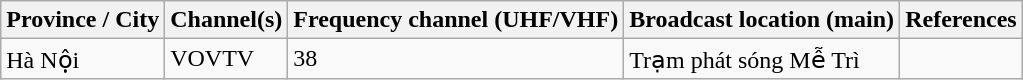<table class=wikitable>
<tr>
<th>Province / City</th>
<th>Channel(s)</th>
<th>Frequency channel (UHF/VHF)</th>
<th>Broadcast location (main)</th>
<th>References</th>
</tr>
<tr>
<td>Hà Nội</td>
<td>VOVTV</td>
<td>38</td>
<td>Trạm phát sóng Mễ Trì</td>
<td></td>
</tr>
</table>
